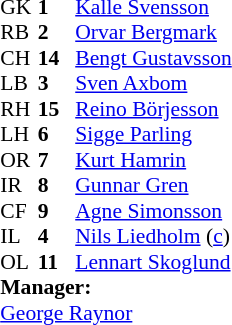<table style="font-size:90%; margin:0.2em auto;" cellspacing="0" cellpadding="0">
<tr>
<th width="25"></th>
<th width="25"></th>
</tr>
<tr>
<td>GK</td>
<td><strong>1</strong></td>
<td><a href='#'>Kalle Svensson</a></td>
</tr>
<tr>
<td>RB</td>
<td><strong>2</strong></td>
<td><a href='#'>Orvar Bergmark</a></td>
</tr>
<tr>
<td>CH</td>
<td><strong>14</strong></td>
<td><a href='#'>Bengt Gustavsson</a></td>
</tr>
<tr>
<td>LB</td>
<td><strong>3</strong></td>
<td><a href='#'>Sven Axbom</a></td>
</tr>
<tr>
<td>RH</td>
<td><strong>15</strong></td>
<td><a href='#'>Reino Börjesson</a></td>
</tr>
<tr>
<td>LH</td>
<td><strong>6</strong></td>
<td><a href='#'>Sigge Parling</a></td>
</tr>
<tr>
<td>OR</td>
<td><strong>7</strong></td>
<td><a href='#'>Kurt Hamrin</a></td>
</tr>
<tr>
<td>IR</td>
<td><strong>8</strong></td>
<td><a href='#'>Gunnar Gren</a></td>
</tr>
<tr>
<td>CF</td>
<td><strong>9</strong></td>
<td><a href='#'>Agne Simonsson</a></td>
</tr>
<tr>
<td>IL</td>
<td><strong>4</strong></td>
<td><a href='#'>Nils Liedholm</a> (<a href='#'>c</a>)</td>
</tr>
<tr>
<td>OL</td>
<td><strong>11</strong></td>
<td><a href='#'>Lennart Skoglund</a></td>
</tr>
<tr>
<td colspan=3><strong>Manager:</strong></td>
</tr>
<tr>
<td colspan=4> <a href='#'>George Raynor</a></td>
</tr>
</table>
